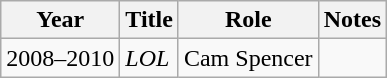<table class="wikitable sortable">
<tr>
<th>Year</th>
<th>Title</th>
<th>Role</th>
<th>Notes</th>
</tr>
<tr>
<td>2008–2010</td>
<td><em>LOL</em></td>
<td>Cam Spencer</td>
<td></td>
</tr>
</table>
